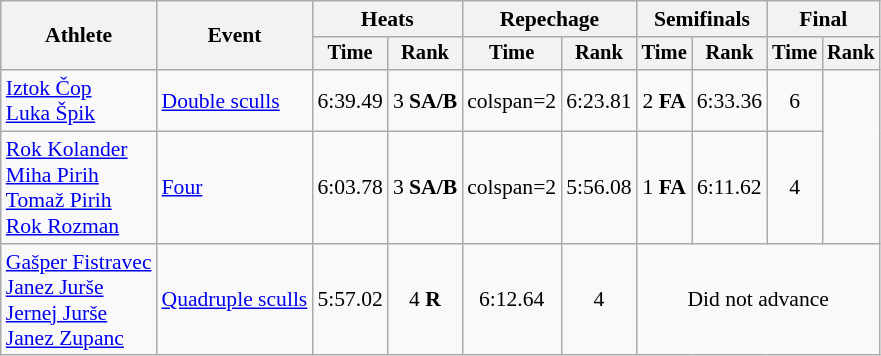<table class="wikitable" style="font-size:90%">
<tr>
<th rowspan="2">Athlete</th>
<th rowspan="2">Event</th>
<th colspan="2">Heats</th>
<th colspan="2">Repechage</th>
<th colspan="2">Semifinals</th>
<th colspan="2">Final</th>
</tr>
<tr style="font-size:95%">
<th>Time</th>
<th>Rank</th>
<th>Time</th>
<th>Rank</th>
<th>Time</th>
<th>Rank</th>
<th>Time</th>
<th>Rank</th>
</tr>
<tr align=center>
<td align=left><a href='#'>Iztok Čop</a><br><a href='#'>Luka Špik</a></td>
<td align=left><a href='#'>Double sculls</a></td>
<td>6:39.49</td>
<td>3 <strong>SA/B</strong></td>
<td>colspan=2 </td>
<td>6:23.81</td>
<td>2 <strong>FA</strong></td>
<td>6:33.36</td>
<td>6</td>
</tr>
<tr align=center>
<td align=left><a href='#'>Rok Kolander</a><br><a href='#'>Miha Pirih</a><br><a href='#'>Tomaž Pirih</a><br><a href='#'>Rok Rozman</a></td>
<td align=left><a href='#'>Four</a></td>
<td>6:03.78</td>
<td>3 <strong>SA/B</strong></td>
<td>colspan=2 </td>
<td>5:56.08</td>
<td>1 <strong>FA</strong></td>
<td>6:11.62</td>
<td>4</td>
</tr>
<tr align=center>
<td align=left><a href='#'>Gašper Fistravec</a><br><a href='#'>Janez Jurše</a><br><a href='#'>Jernej Jurše</a><br><a href='#'>Janez Zupanc</a></td>
<td align=left><a href='#'>Quadruple sculls</a></td>
<td>5:57.02</td>
<td>4 <strong>R</strong></td>
<td>6:12.64</td>
<td>4</td>
<td colspan=4>Did not advance</td>
</tr>
</table>
